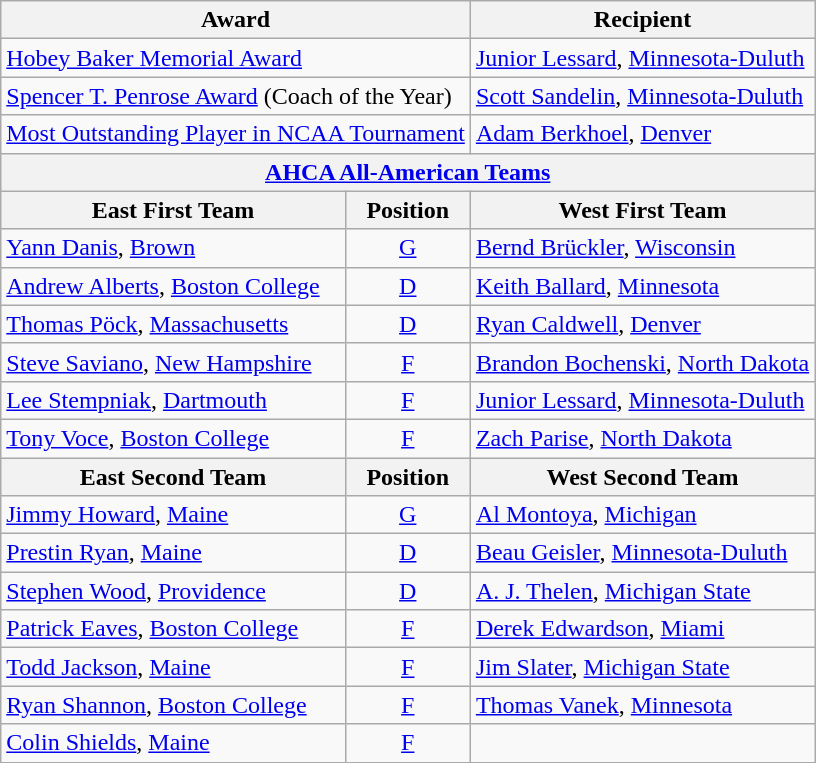<table class="wikitable">
<tr>
<th colspan=2>Award</th>
<th>Recipient</th>
</tr>
<tr>
<td colspan=2><a href='#'>Hobey Baker Memorial Award</a></td>
<td><a href='#'>Junior Lessard</a>, <a href='#'>Minnesota-Duluth</a></td>
</tr>
<tr>
<td colspan=2><a href='#'>Spencer T. Penrose Award</a> (Coach of the Year)</td>
<td><a href='#'>Scott Sandelin</a>, <a href='#'>Minnesota-Duluth</a></td>
</tr>
<tr>
<td colspan=2><a href='#'>Most Outstanding Player in NCAA Tournament</a></td>
<td><a href='#'>Adam Berkhoel</a>, <a href='#'>Denver</a></td>
</tr>
<tr>
<th colspan=3><a href='#'>AHCA All-American Teams</a></th>
</tr>
<tr>
<th>East First Team</th>
<th>  Position  </th>
<th>West First Team</th>
</tr>
<tr>
<td><a href='#'>Yann Danis</a>, <a href='#'>Brown</a></td>
<td align=center><a href='#'>G</a></td>
<td><a href='#'>Bernd Brückler</a>, <a href='#'>Wisconsin</a></td>
</tr>
<tr>
<td><a href='#'>Andrew Alberts</a>, <a href='#'>Boston College</a></td>
<td align=center><a href='#'>D</a></td>
<td><a href='#'>Keith Ballard</a>, <a href='#'>Minnesota</a></td>
</tr>
<tr>
<td><a href='#'>Thomas Pöck</a>, <a href='#'>Massachusetts</a></td>
<td align=center><a href='#'>D</a></td>
<td><a href='#'>Ryan Caldwell</a>, <a href='#'>Denver</a></td>
</tr>
<tr>
<td><a href='#'>Steve Saviano</a>, <a href='#'>New Hampshire</a></td>
<td align=center><a href='#'>F</a></td>
<td><a href='#'>Brandon Bochenski</a>, <a href='#'>North Dakota</a></td>
</tr>
<tr>
<td><a href='#'>Lee Stempniak</a>, <a href='#'>Dartmouth</a></td>
<td align=center><a href='#'>F</a></td>
<td><a href='#'>Junior Lessard</a>, <a href='#'>Minnesota-Duluth</a></td>
</tr>
<tr>
<td><a href='#'>Tony Voce</a>, <a href='#'>Boston College</a></td>
<td align=center><a href='#'>F</a></td>
<td><a href='#'>Zach Parise</a>, <a href='#'>North Dakota</a></td>
</tr>
<tr>
<th>East Second Team</th>
<th>  Position  </th>
<th>West Second Team</th>
</tr>
<tr>
<td><a href='#'>Jimmy Howard</a>, <a href='#'>Maine</a></td>
<td align=center><a href='#'>G</a></td>
<td><a href='#'>Al Montoya</a>, <a href='#'>Michigan</a></td>
</tr>
<tr>
<td><a href='#'>Prestin Ryan</a>, <a href='#'>Maine</a></td>
<td align=center><a href='#'>D</a></td>
<td><a href='#'>Beau Geisler</a>, <a href='#'>Minnesota-Duluth</a></td>
</tr>
<tr>
<td><a href='#'>Stephen Wood</a>, <a href='#'>Providence</a></td>
<td align=center><a href='#'>D</a></td>
<td><a href='#'>A. J. Thelen</a>, <a href='#'>Michigan State</a></td>
</tr>
<tr>
<td><a href='#'>Patrick Eaves</a>, <a href='#'>Boston College</a></td>
<td align=center><a href='#'>F</a></td>
<td><a href='#'>Derek Edwardson</a>, <a href='#'>Miami</a></td>
</tr>
<tr>
<td><a href='#'>Todd Jackson</a>, <a href='#'>Maine</a></td>
<td align=center><a href='#'>F</a></td>
<td><a href='#'>Jim Slater</a>, <a href='#'>Michigan State</a></td>
</tr>
<tr>
<td><a href='#'>Ryan Shannon</a>, <a href='#'>Boston College</a></td>
<td align=center><a href='#'>F</a></td>
<td><a href='#'>Thomas Vanek</a>, <a href='#'>Minnesota</a></td>
</tr>
<tr>
<td><a href='#'>Colin Shields</a>, <a href='#'>Maine</a></td>
<td align=center><a href='#'>F</a></td>
<td></td>
</tr>
</table>
